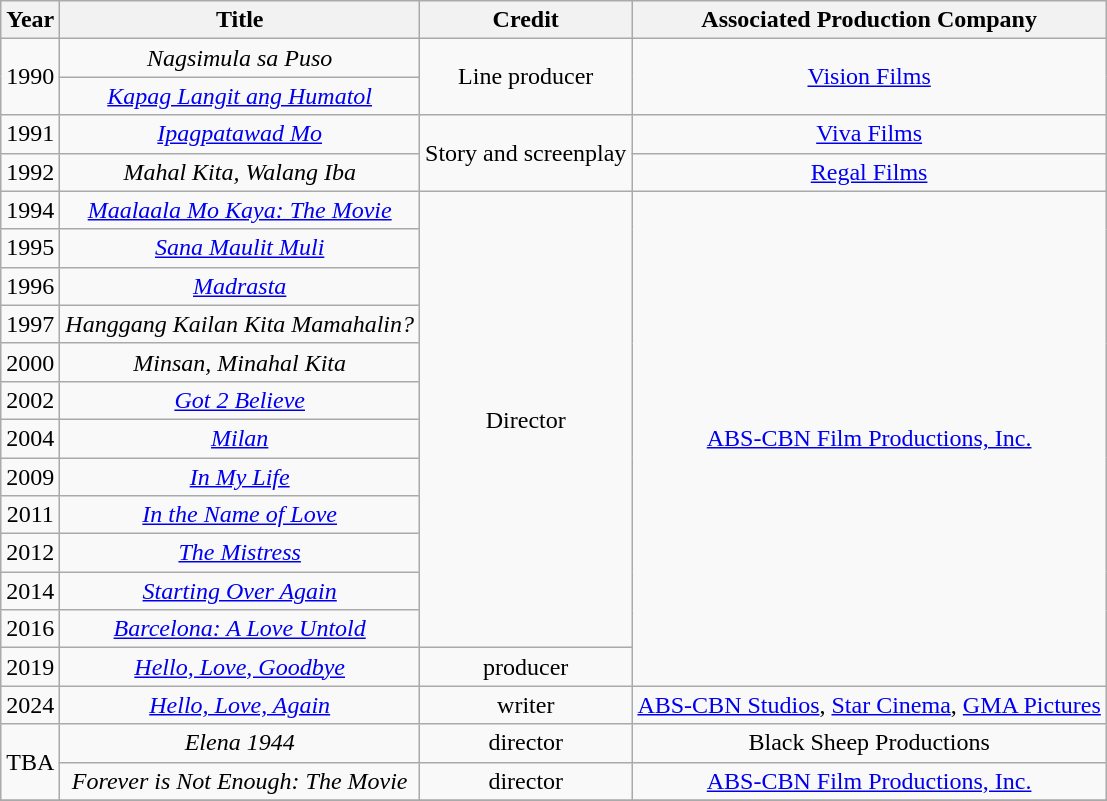<table class="wikitable" style="text-align:center">
<tr>
<th>Year</th>
<th>Title</th>
<th>Credit</th>
<th>Associated Production Company</th>
</tr>
<tr>
<td rowspan="2">1990</td>
<td><em>Nagsimula sa Puso</em></td>
<td rowspan="2">Line producer</td>
<td rowspan="2"><a href='#'>Vision Films</a></td>
</tr>
<tr>
<td><em><a href='#'>Kapag Langit ang Humatol</a></em></td>
</tr>
<tr>
<td align="center">1991</td>
<td><em><a href='#'>Ipagpatawad Mo</a></em></td>
<td rowspan="2">Story and screenplay</td>
<td><a href='#'>Viva Films</a></td>
</tr>
<tr>
<td align="center">1992</td>
<td><em>Mahal Kita, Walang Iba</em></td>
<td><a href='#'>Regal Films</a></td>
</tr>
<tr>
<td align="center">1994</td>
<td><em><a href='#'>Maalaala Mo Kaya: The Movie</a></em></td>
<td rowspan="12">Director</td>
<td rowspan="13"><a href='#'>ABS-CBN Film Productions, Inc.</a></td>
</tr>
<tr>
<td align="center">1995</td>
<td><em><a href='#'>Sana Maulit Muli</a></em></td>
</tr>
<tr>
<td align="center">1996</td>
<td><em><a href='#'>Madrasta</a></em></td>
</tr>
<tr>
<td align="center">1997</td>
<td><em>Hanggang Kailan Kita Mamahalin?</em></td>
</tr>
<tr>
<td align="center">2000</td>
<td><em>Minsan, Minahal Kita</em></td>
</tr>
<tr>
<td align="center">2002</td>
<td><em><a href='#'>Got 2 Believe</a></em></td>
</tr>
<tr>
<td align="center">2004</td>
<td><em><a href='#'>Milan</a></em></td>
</tr>
<tr>
<td align="center">2009</td>
<td><em><a href='#'>In My Life</a></em></td>
</tr>
<tr>
<td align="center">2011</td>
<td><em><a href='#'>In the Name of Love</a></em></td>
</tr>
<tr>
<td align="center">2012</td>
<td><em><a href='#'>The Mistress</a></em></td>
</tr>
<tr>
<td lign="center">2014</td>
<td><em><a href='#'>Starting Over Again</a></em></td>
</tr>
<tr>
<td align="center">2016</td>
<td><em><a href='#'>Barcelona: A Love Untold</a></em></td>
</tr>
<tr>
<td align="center">2019</td>
<td><em><a href='#'>Hello, Love, Goodbye</a></em></td>
<td>producer</td>
</tr>
<tr>
<td>2024</td>
<td><em><a href='#'>Hello, Love, Again</a></em></td>
<td>writer</td>
<td><a href='#'>ABS-CBN Studios</a>, <a href='#'>Star Cinema</a>, <a href='#'>GMA Pictures</a></td>
</tr>
<tr>
<td rowspan="2">TBA</td>
<td><em>Elena 1944</em></td>
<td>director</td>
<td>Black Sheep Productions</td>
</tr>
<tr>
<td><em>Forever is Not Enough: The Movie</em></td>
<td>director</td>
<td><a href='#'>ABS-CBN Film Productions, Inc.</a></td>
</tr>
<tr>
</tr>
</table>
